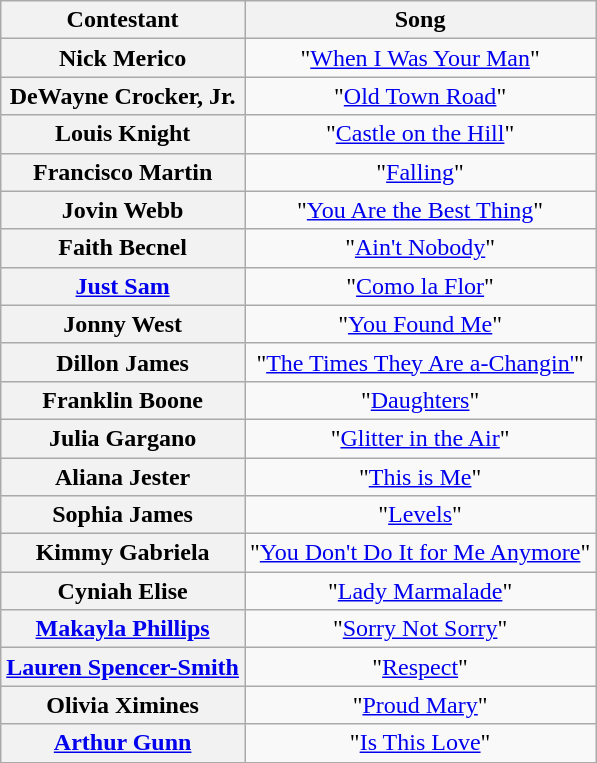<table class="wikitable unsortable" style="text-align:center">
<tr>
<th scope="col">Contestant</th>
<th scope="col">Song</th>
</tr>
<tr>
<th scope="row">Nick Merico</th>
<td>"<a href='#'>When I Was Your Man</a>"</td>
</tr>
<tr>
<th scope="row">DeWayne Crocker, Jr.</th>
<td>"<a href='#'>Old Town Road</a>"</td>
</tr>
<tr>
<th scope="row">Louis Knight</th>
<td>"<a href='#'>Castle on the Hill</a>"</td>
</tr>
<tr>
<th scope="row">Francisco Martin</th>
<td>"<a href='#'>Falling</a>"</td>
</tr>
<tr>
<th scope="row">Jovin Webb</th>
<td>"<a href='#'>You Are the Best Thing</a>"</td>
</tr>
<tr>
<th scope="row">Faith Becnel</th>
<td>"<a href='#'>Ain't Nobody</a>"</td>
</tr>
<tr>
<th scope="row"><a href='#'>Just Sam</a></th>
<td>"<a href='#'>Como la Flor</a>"</td>
</tr>
<tr>
<th scope="row">Jonny West</th>
<td>"<a href='#'>You Found Me</a>"</td>
</tr>
<tr>
<th scope="row">Dillon James</th>
<td>"<a href='#'>The Times They Are a-Changin'</a>"</td>
</tr>
<tr>
<th scope="row">Franklin Boone</th>
<td>"<a href='#'>Daughters</a>"</td>
</tr>
<tr>
<th scope="row">Julia Gargano</th>
<td>"<a href='#'>Glitter in the Air</a>"</td>
</tr>
<tr>
<th scope="row">Aliana Jester</th>
<td>"<a href='#'>This is Me</a>"</td>
</tr>
<tr>
<th scope="row">Sophia James</th>
<td>"<a href='#'>Levels</a>"</td>
</tr>
<tr>
<th scope="row">Kimmy Gabriela</th>
<td>"<a href='#'>You Don't Do It for Me Anymore</a>"</td>
</tr>
<tr>
<th scope="row">Cyniah Elise</th>
<td>"<a href='#'>Lady Marmalade</a>"</td>
</tr>
<tr>
<th scope="row"><a href='#'>Makayla Phillips</a></th>
<td>"<a href='#'>Sorry Not Sorry</a>"</td>
</tr>
<tr>
<th scope="row"><a href='#'>Lauren Spencer-Smith</a></th>
<td>"<a href='#'>Respect</a>"</td>
</tr>
<tr>
<th scope="row">Olivia Ximines</th>
<td>"<a href='#'>Proud Mary</a>"</td>
</tr>
<tr>
<th scope="row"><a href='#'>Arthur Gunn</a></th>
<td>"<a href='#'>Is This Love</a>"</td>
</tr>
</table>
